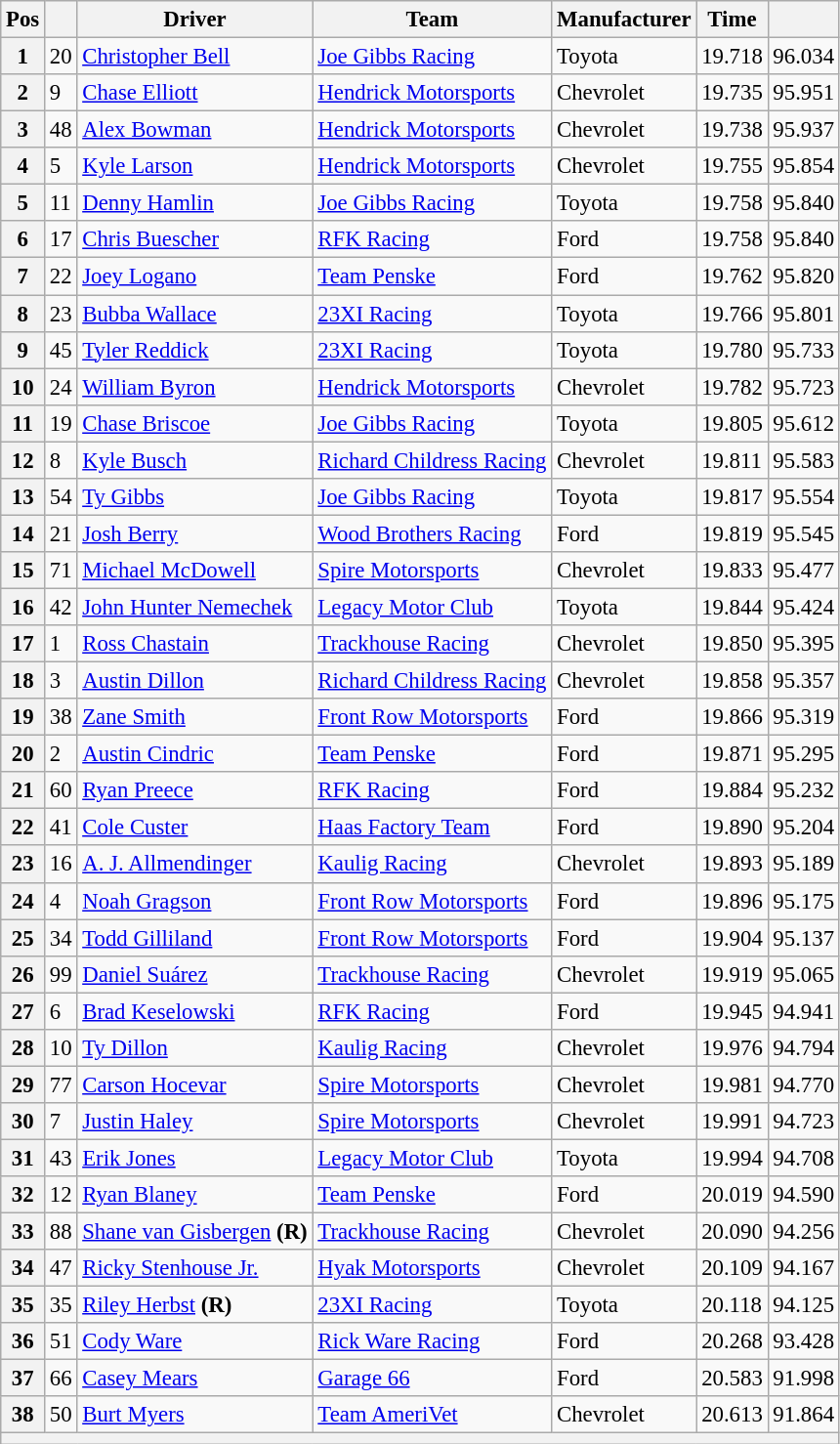<table class="wikitable" style="font-size:95%">
<tr>
<th>Pos</th>
<th></th>
<th>Driver</th>
<th>Team</th>
<th>Manufacturer</th>
<th>Time</th>
<th></th>
</tr>
<tr>
<th>1</th>
<td>20</td>
<td><a href='#'>Christopher Bell</a></td>
<td><a href='#'>Joe Gibbs Racing</a></td>
<td>Toyota</td>
<td>19.718</td>
<td>96.034</td>
</tr>
<tr>
<th>2</th>
<td>9</td>
<td><a href='#'>Chase Elliott</a></td>
<td><a href='#'>Hendrick Motorsports</a></td>
<td>Chevrolet</td>
<td>19.735</td>
<td>95.951</td>
</tr>
<tr>
<th>3</th>
<td>48</td>
<td><a href='#'>Alex Bowman</a></td>
<td><a href='#'>Hendrick Motorsports</a></td>
<td>Chevrolet</td>
<td>19.738</td>
<td>95.937</td>
</tr>
<tr>
<th>4</th>
<td>5</td>
<td><a href='#'>Kyle Larson</a></td>
<td><a href='#'>Hendrick Motorsports</a></td>
<td>Chevrolet</td>
<td>19.755</td>
<td>95.854</td>
</tr>
<tr>
<th>5</th>
<td>11</td>
<td><a href='#'>Denny Hamlin</a></td>
<td><a href='#'>Joe Gibbs Racing</a></td>
<td>Toyota</td>
<td>19.758</td>
<td>95.840</td>
</tr>
<tr>
<th>6</th>
<td>17</td>
<td><a href='#'>Chris Buescher</a></td>
<td><a href='#'>RFK Racing</a></td>
<td>Ford</td>
<td>19.758</td>
<td>95.840</td>
</tr>
<tr>
<th>7</th>
<td>22</td>
<td><a href='#'>Joey Logano</a></td>
<td><a href='#'>Team Penske</a></td>
<td>Ford</td>
<td>19.762</td>
<td>95.820</td>
</tr>
<tr>
<th>8</th>
<td>23</td>
<td><a href='#'>Bubba Wallace</a></td>
<td><a href='#'>23XI Racing</a></td>
<td>Toyota</td>
<td>19.766</td>
<td>95.801</td>
</tr>
<tr>
<th>9</th>
<td>45</td>
<td><a href='#'>Tyler Reddick</a></td>
<td><a href='#'>23XI Racing</a></td>
<td>Toyota</td>
<td>19.780</td>
<td>95.733</td>
</tr>
<tr>
<th>10</th>
<td>24</td>
<td><a href='#'>William Byron</a></td>
<td><a href='#'>Hendrick Motorsports</a></td>
<td>Chevrolet</td>
<td>19.782</td>
<td>95.723</td>
</tr>
<tr>
<th>11</th>
<td>19</td>
<td><a href='#'>Chase Briscoe</a></td>
<td><a href='#'>Joe Gibbs Racing</a></td>
<td>Toyota</td>
<td>19.805</td>
<td>95.612</td>
</tr>
<tr>
<th>12</th>
<td>8</td>
<td><a href='#'>Kyle Busch</a></td>
<td><a href='#'>Richard Childress Racing</a></td>
<td>Chevrolet</td>
<td>19.811</td>
<td>95.583</td>
</tr>
<tr>
<th>13</th>
<td>54</td>
<td><a href='#'>Ty Gibbs</a></td>
<td><a href='#'>Joe Gibbs Racing</a></td>
<td>Toyota</td>
<td>19.817</td>
<td>95.554</td>
</tr>
<tr>
<th>14</th>
<td>21</td>
<td><a href='#'>Josh Berry</a></td>
<td><a href='#'>Wood Brothers Racing</a></td>
<td>Ford</td>
<td>19.819</td>
<td>95.545</td>
</tr>
<tr>
<th>15</th>
<td>71</td>
<td><a href='#'>Michael McDowell</a></td>
<td><a href='#'>Spire Motorsports</a></td>
<td>Chevrolet</td>
<td>19.833</td>
<td>95.477</td>
</tr>
<tr>
<th>16</th>
<td>42</td>
<td><a href='#'>John Hunter Nemechek</a></td>
<td><a href='#'>Legacy Motor Club</a></td>
<td>Toyota</td>
<td>19.844</td>
<td>95.424</td>
</tr>
<tr>
<th>17</th>
<td>1</td>
<td><a href='#'>Ross Chastain</a></td>
<td><a href='#'>Trackhouse Racing</a></td>
<td>Chevrolet</td>
<td>19.850</td>
<td>95.395</td>
</tr>
<tr>
<th>18</th>
<td>3</td>
<td><a href='#'>Austin Dillon</a></td>
<td><a href='#'>Richard Childress Racing</a></td>
<td>Chevrolet</td>
<td>19.858</td>
<td>95.357</td>
</tr>
<tr>
<th>19</th>
<td>38</td>
<td><a href='#'>Zane Smith</a></td>
<td><a href='#'>Front Row Motorsports</a></td>
<td>Ford</td>
<td>19.866</td>
<td>95.319</td>
</tr>
<tr>
<th>20</th>
<td>2</td>
<td><a href='#'>Austin Cindric</a></td>
<td><a href='#'>Team Penske</a></td>
<td>Ford</td>
<td>19.871</td>
<td>95.295</td>
</tr>
<tr>
<th>21</th>
<td>60</td>
<td><a href='#'>Ryan Preece</a></td>
<td><a href='#'>RFK Racing</a></td>
<td>Ford</td>
<td>19.884</td>
<td>95.232</td>
</tr>
<tr>
<th>22</th>
<td>41</td>
<td><a href='#'>Cole Custer</a></td>
<td><a href='#'>Haas Factory Team</a></td>
<td>Ford</td>
<td>19.890</td>
<td>95.204</td>
</tr>
<tr>
<th>23</th>
<td>16</td>
<td><a href='#'>A. J. Allmendinger</a></td>
<td><a href='#'>Kaulig Racing</a></td>
<td>Chevrolet</td>
<td>19.893</td>
<td>95.189</td>
</tr>
<tr>
<th>24</th>
<td>4</td>
<td><a href='#'>Noah Gragson</a></td>
<td><a href='#'>Front Row Motorsports</a></td>
<td>Ford</td>
<td>19.896</td>
<td>95.175</td>
</tr>
<tr>
<th>25</th>
<td>34</td>
<td><a href='#'>Todd Gilliland</a></td>
<td><a href='#'>Front Row Motorsports</a></td>
<td>Ford</td>
<td>19.904</td>
<td>95.137</td>
</tr>
<tr>
<th>26</th>
<td>99</td>
<td><a href='#'>Daniel Suárez</a></td>
<td><a href='#'>Trackhouse Racing</a></td>
<td>Chevrolet</td>
<td>19.919</td>
<td>95.065</td>
</tr>
<tr>
<th>27</th>
<td>6</td>
<td><a href='#'>Brad Keselowski</a></td>
<td><a href='#'>RFK Racing</a></td>
<td>Ford</td>
<td>19.945</td>
<td>94.941</td>
</tr>
<tr>
<th>28</th>
<td>10</td>
<td><a href='#'>Ty Dillon</a></td>
<td><a href='#'>Kaulig Racing</a></td>
<td>Chevrolet</td>
<td>19.976</td>
<td>94.794</td>
</tr>
<tr>
<th>29</th>
<td>77</td>
<td><a href='#'>Carson Hocevar</a></td>
<td><a href='#'>Spire Motorsports</a></td>
<td>Chevrolet</td>
<td>19.981</td>
<td>94.770</td>
</tr>
<tr>
<th>30</th>
<td>7</td>
<td><a href='#'>Justin Haley</a></td>
<td><a href='#'>Spire Motorsports</a></td>
<td>Chevrolet</td>
<td>19.991</td>
<td>94.723</td>
</tr>
<tr>
<th>31</th>
<td>43</td>
<td><a href='#'>Erik Jones</a></td>
<td><a href='#'>Legacy Motor Club</a></td>
<td>Toyota</td>
<td>19.994</td>
<td>94.708</td>
</tr>
<tr>
<th>32</th>
<td>12</td>
<td><a href='#'>Ryan Blaney</a></td>
<td><a href='#'>Team Penske</a></td>
<td>Ford</td>
<td>20.019</td>
<td>94.590</td>
</tr>
<tr>
<th>33</th>
<td>88</td>
<td><a href='#'>Shane van Gisbergen</a> <strong>(R)</strong></td>
<td><a href='#'>Trackhouse Racing</a></td>
<td>Chevrolet</td>
<td>20.090</td>
<td>94.256</td>
</tr>
<tr>
<th>34</th>
<td>47</td>
<td><a href='#'>Ricky Stenhouse Jr.</a></td>
<td><a href='#'>Hyak Motorsports</a></td>
<td>Chevrolet</td>
<td>20.109</td>
<td>94.167</td>
</tr>
<tr>
<th>35</th>
<td>35</td>
<td><a href='#'>Riley Herbst</a> <strong>(R)</strong></td>
<td><a href='#'>23XI Racing</a></td>
<td>Toyota</td>
<td>20.118</td>
<td>94.125</td>
</tr>
<tr>
<th>36</th>
<td>51</td>
<td><a href='#'>Cody Ware</a></td>
<td><a href='#'>Rick Ware Racing</a></td>
<td>Ford</td>
<td>20.268</td>
<td>93.428</td>
</tr>
<tr>
<th>37</th>
<td>66</td>
<td><a href='#'>Casey Mears</a></td>
<td><a href='#'>Garage 66</a></td>
<td>Ford</td>
<td>20.583</td>
<td>91.998</td>
</tr>
<tr>
<th>38</th>
<td>50</td>
<td><a href='#'>Burt Myers</a></td>
<td><a href='#'>Team AmeriVet</a></td>
<td>Chevrolet</td>
<td>20.613</td>
<td>91.864</td>
</tr>
<tr>
<th colspan="7"></th>
</tr>
</table>
